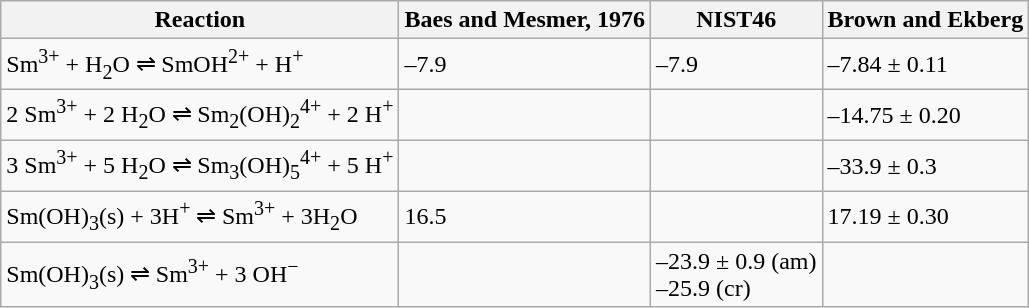<table class="wikitable">
<tr>
<th>Reaction</th>
<th>Baes and Mesmer, 1976</th>
<th>NIST46</th>
<th>Brown and Ekberg</th>
</tr>
<tr>
<td>Sm<sup>3+</sup> + H<sub>2</sub>O ⇌ SmOH<sup>2+</sup> + H<sup>+</sup></td>
<td>–7.9</td>
<td>–7.9</td>
<td>–7.84 ± 0.11</td>
</tr>
<tr>
<td>2 Sm<sup>3+</sup> + 2 H<sub>2</sub>O ⇌ Sm<sub>2</sub>(OH)<sub>2</sub><sup>4+</sup> + 2 H<sup>+</sup></td>
<td></td>
<td></td>
<td>–14.75 ± 0.20</td>
</tr>
<tr>
<td>3 Sm<sup>3+</sup> + 5 H<sub>2</sub>O ⇌ Sm<sub>3</sub>(OH)<sub>5</sub><sup>4+</sup> + 5 H<sup>+</sup></td>
<td></td>
<td></td>
<td>–33.9 ± 0.3</td>
</tr>
<tr>
<td>Sm(OH)<sub>3</sub>(s) + 3H<sup>+</sup> ⇌ Sm<sup>3+</sup> + 3H<sub>2</sub>O</td>
<td>16.5</td>
<td></td>
<td>17.19 ± 0.30</td>
</tr>
<tr>
<td>Sm(OH)<sub>3</sub>(s) ⇌ Sm<sup>3+</sup> + 3 OH<sup>−</sup></td>
<td></td>
<td>–23.9 ± 0.9 (am)<br>–25.9 (cr)</td>
<td></td>
</tr>
</table>
